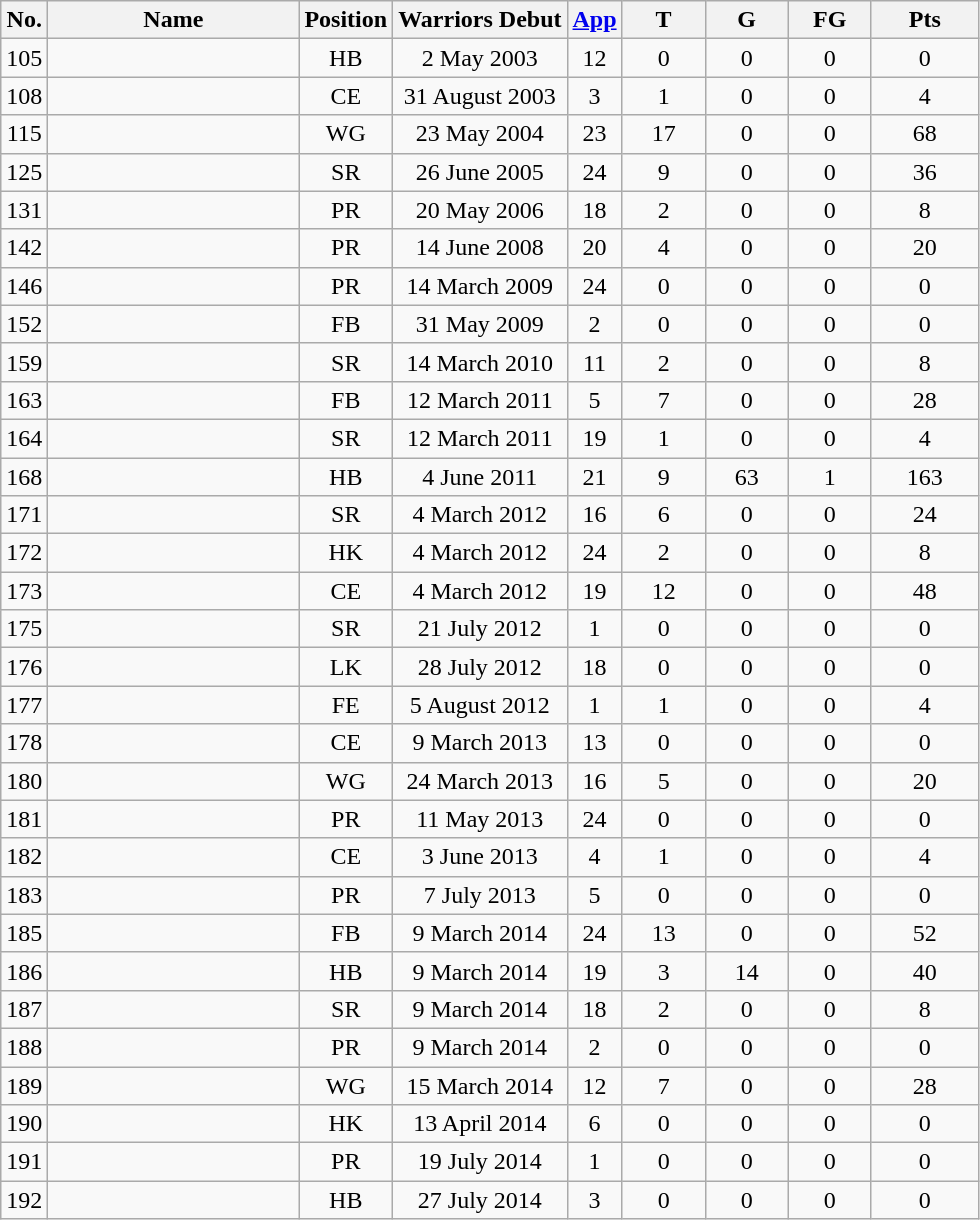<table class="wikitable sortable" style="text-align: center;">
<tr>
<th>No.</th>
<th style="width:10em">Name</th>
<th>Position</th>
<th>Warriors Debut</th>
<th><a href='#'>App</a></th>
<th style="width:3em">T</th>
<th style="width:3em">G</th>
<th style="width:3em">FG</th>
<th style="width:4em">Pts</th>
</tr>
<tr>
<td>105</td>
<td align=left></td>
<td>HB</td>
<td>2 May 2003</td>
<td>12</td>
<td>0</td>
<td>0</td>
<td>0</td>
<td>0</td>
</tr>
<tr>
<td>108</td>
<td align=left></td>
<td>CE</td>
<td>31 August 2003</td>
<td>3</td>
<td>1</td>
<td>0</td>
<td>0</td>
<td>4</td>
</tr>
<tr>
<td>115</td>
<td align=left></td>
<td>WG</td>
<td>23 May 2004</td>
<td>23</td>
<td>17</td>
<td>0</td>
<td>0</td>
<td>68</td>
</tr>
<tr>
<td>125</td>
<td align=left></td>
<td>SR</td>
<td>26 June 2005</td>
<td>24</td>
<td>9</td>
<td>0</td>
<td>0</td>
<td>36</td>
</tr>
<tr>
<td>131</td>
<td align=left></td>
<td>PR</td>
<td>20 May 2006</td>
<td>18</td>
<td>2</td>
<td>0</td>
<td>0</td>
<td>8</td>
</tr>
<tr>
<td>142</td>
<td align=left></td>
<td>PR</td>
<td>14 June 2008</td>
<td>20</td>
<td>4</td>
<td>0</td>
<td>0</td>
<td>20</td>
</tr>
<tr>
<td>146</td>
<td align=left></td>
<td>PR</td>
<td>14 March 2009</td>
<td>24</td>
<td>0</td>
<td>0</td>
<td>0</td>
<td>0</td>
</tr>
<tr>
<td>152</td>
<td align=left></td>
<td>FB</td>
<td>31 May 2009</td>
<td>2</td>
<td>0</td>
<td>0</td>
<td>0</td>
<td>0</td>
</tr>
<tr>
<td>159</td>
<td align=left></td>
<td>SR</td>
<td>14 March 2010</td>
<td>11</td>
<td>2</td>
<td>0</td>
<td>0</td>
<td>8</td>
</tr>
<tr>
<td>163</td>
<td align=left></td>
<td>FB</td>
<td>12 March 2011</td>
<td>5</td>
<td>7</td>
<td>0</td>
<td>0</td>
<td>28</td>
</tr>
<tr>
<td>164</td>
<td align=left></td>
<td>SR</td>
<td>12 March 2011</td>
<td>19</td>
<td>1</td>
<td>0</td>
<td>0</td>
<td>4</td>
</tr>
<tr>
<td>168</td>
<td align=left></td>
<td>HB</td>
<td>4 June 2011</td>
<td>21</td>
<td>9</td>
<td>63</td>
<td>1</td>
<td>163</td>
</tr>
<tr>
<td>171</td>
<td align=left></td>
<td>SR</td>
<td>4 March 2012</td>
<td>16</td>
<td>6</td>
<td>0</td>
<td>0</td>
<td>24</td>
</tr>
<tr>
<td>172</td>
<td align=left></td>
<td>HK</td>
<td>4 March 2012</td>
<td>24</td>
<td>2</td>
<td>0</td>
<td>0</td>
<td>8</td>
</tr>
<tr>
<td>173</td>
<td align=left></td>
<td>CE</td>
<td>4 March 2012</td>
<td>19</td>
<td>12</td>
<td>0</td>
<td>0</td>
<td>48</td>
</tr>
<tr>
<td>175</td>
<td align=left></td>
<td>SR</td>
<td>21 July 2012</td>
<td>1</td>
<td>0</td>
<td>0</td>
<td>0</td>
<td>0</td>
</tr>
<tr>
<td>176</td>
<td align=left></td>
<td>LK</td>
<td>28 July 2012</td>
<td>18</td>
<td>0</td>
<td>0</td>
<td>0</td>
<td>0</td>
</tr>
<tr>
<td>177</td>
<td align=left></td>
<td>FE</td>
<td>5 August 2012</td>
<td>1</td>
<td>1</td>
<td>0</td>
<td>0</td>
<td>4</td>
</tr>
<tr>
<td>178</td>
<td align=left></td>
<td>CE</td>
<td>9 March 2013</td>
<td>13</td>
<td>0</td>
<td>0</td>
<td>0</td>
<td>0</td>
</tr>
<tr>
<td>180</td>
<td align=left></td>
<td>WG</td>
<td>24 March 2013</td>
<td>16</td>
<td>5</td>
<td>0</td>
<td>0</td>
<td>20</td>
</tr>
<tr>
<td>181</td>
<td align=left></td>
<td>PR</td>
<td>11 May 2013</td>
<td>24</td>
<td>0</td>
<td>0</td>
<td>0</td>
<td>0</td>
</tr>
<tr>
<td>182</td>
<td align=left></td>
<td>CE</td>
<td>3 June 2013</td>
<td>4</td>
<td>1</td>
<td>0</td>
<td>0</td>
<td>4</td>
</tr>
<tr>
<td>183</td>
<td align=left></td>
<td>PR</td>
<td>7 July 2013</td>
<td>5</td>
<td>0</td>
<td>0</td>
<td>0</td>
<td>0</td>
</tr>
<tr>
<td>185</td>
<td align=left></td>
<td>FB</td>
<td>9 March 2014</td>
<td>24</td>
<td>13</td>
<td>0</td>
<td>0</td>
<td>52</td>
</tr>
<tr>
<td>186</td>
<td align=left></td>
<td>HB</td>
<td>9 March 2014</td>
<td>19</td>
<td>3</td>
<td>14</td>
<td>0</td>
<td>40</td>
</tr>
<tr>
<td>187</td>
<td align=left></td>
<td>SR</td>
<td>9 March 2014</td>
<td>18</td>
<td>2</td>
<td>0</td>
<td>0</td>
<td>8</td>
</tr>
<tr>
<td>188</td>
<td align=left></td>
<td>PR</td>
<td>9 March 2014</td>
<td>2</td>
<td>0</td>
<td>0</td>
<td>0</td>
<td>0</td>
</tr>
<tr>
<td>189</td>
<td align=left></td>
<td>WG</td>
<td>15 March 2014</td>
<td>12</td>
<td>7</td>
<td>0</td>
<td>0</td>
<td>28</td>
</tr>
<tr>
<td>190</td>
<td align=left></td>
<td>HK</td>
<td>13 April 2014</td>
<td>6</td>
<td>0</td>
<td>0</td>
<td>0</td>
<td>0</td>
</tr>
<tr>
<td>191</td>
<td align=left></td>
<td>PR</td>
<td>19 July 2014</td>
<td>1</td>
<td>0</td>
<td>0</td>
<td>0</td>
<td>0</td>
</tr>
<tr>
<td>192</td>
<td align=left></td>
<td>HB</td>
<td>27 July 2014</td>
<td>3</td>
<td>0</td>
<td>0</td>
<td>0</td>
<td>0</td>
</tr>
</table>
